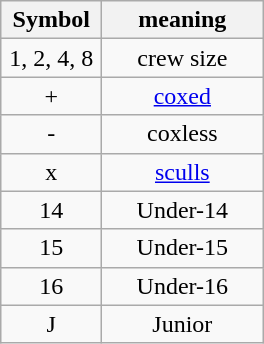<table class="wikitable" style="text-align:center">
<tr>
<th width=60>Symbol</th>
<th width=100>meaning</th>
</tr>
<tr>
<td>1, 2, 4, 8</td>
<td>crew size</td>
</tr>
<tr>
<td>+</td>
<td><a href='#'>coxed</a></td>
</tr>
<tr>
<td>-</td>
<td>coxless</td>
</tr>
<tr>
<td>x</td>
<td><a href='#'>sculls</a></td>
</tr>
<tr>
<td>14</td>
<td>Under-14</td>
</tr>
<tr>
<td>15</td>
<td>Under-15</td>
</tr>
<tr>
<td>16</td>
<td>Under-16</td>
</tr>
<tr>
<td>J</td>
<td>Junior</td>
</tr>
</table>
